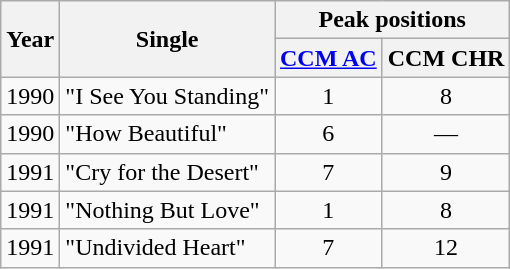<table class="wikitable">
<tr>
<th rowspan="2">Year</th>
<th rowspan="2">Single</th>
<th colspan="2">Peak positions</th>
</tr>
<tr>
<th><a href='#'>CCM AC</a></th>
<th>CCM CHR</th>
</tr>
<tr>
<td>1990</td>
<td>"I See You Standing"</td>
<td align="center">1</td>
<td align="center">8</td>
</tr>
<tr>
<td>1990</td>
<td>"How Beautiful"</td>
<td align="center">6</td>
<td align="center">—</td>
</tr>
<tr>
<td>1991</td>
<td>"Cry for the Desert"</td>
<td align="center">7</td>
<td align="center">9</td>
</tr>
<tr>
<td>1991</td>
<td>"Nothing But Love"</td>
<td align="center">1</td>
<td align="center">8</td>
</tr>
<tr>
<td>1991</td>
<td>"Undivided Heart"</td>
<td align="center">7</td>
<td align="center">12</td>
</tr>
</table>
